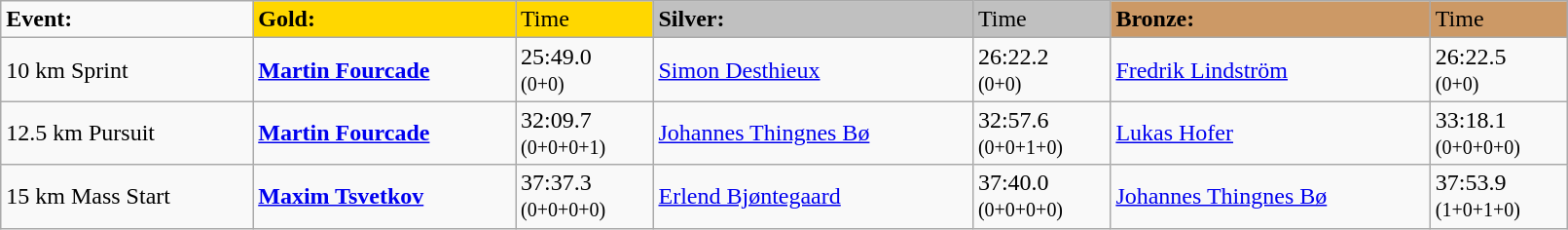<table class="wikitable" width="85%">
<tr>
<td><strong>Event:</strong></td>
<td bgcolor="gold"><strong>Gold:</strong></td>
<td bgcolor="gold">Time</td>
<td bgcolor="silver"><strong>Silver:</strong></td>
<td bgcolor="silver">Time</td>
<td bgcolor="CC9966"><strong>Bronze:</strong></td>
<td bgcolor="CC9966">Time</td>
</tr>
<tr>
<td>10 km Sprint<br></td>
<td><strong><a href='#'>Martin Fourcade</a></strong><br><small></small></td>
<td>25:49.0<br><small>(0+0)</small></td>
<td><a href='#'>Simon Desthieux</a><br><small></small></td>
<td>26:22.2<br><small>(0+0)</small></td>
<td><a href='#'>Fredrik Lindström</a><br><small></small></td>
<td>26:22.5<br><small>(0+0)</small></td>
</tr>
<tr>
<td>12.5 km Pursuit<br></td>
<td><strong><a href='#'>Martin Fourcade</a></strong><br><small></small></td>
<td>32:09.7<br><small>(0+0+0+1)</small></td>
<td><a href='#'>Johannes Thingnes Bø</a><br><small></small></td>
<td>32:57.6<br><small>(0+0+1+0)</small></td>
<td><a href='#'>Lukas Hofer</a><br><small></small></td>
<td>33:18.1<br><small>(0+0+0+0)</small></td>
</tr>
<tr>
<td>15 km Mass Start<br></td>
<td><strong><a href='#'>Maxim Tsvetkov</a></strong><br><small></small></td>
<td>37:37.3<br><small>(0+0+0+0)</small></td>
<td><a href='#'>Erlend Bjøntegaard</a><br><small></small></td>
<td>37:40.0<br><small>(0+0+0+0)</small></td>
<td><a href='#'>Johannes Thingnes Bø</a><br><small></small></td>
<td>37:53.9<br><small>(1+0+1+0)</small></td>
</tr>
</table>
